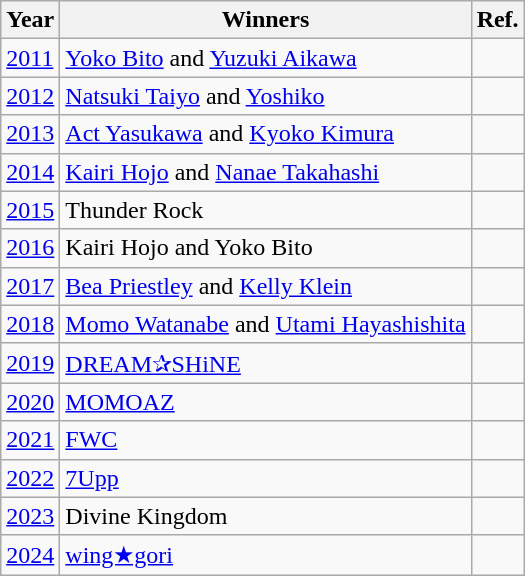<table class="wikitable">
<tr>
<th>Year</th>
<th>Winners</th>
<th>Ref.</th>
</tr>
<tr>
<td><a href='#'>2011</a></td>
<td><a href='#'>Yoko Bito</a> and <a href='#'>Yuzuki Aikawa</a></td>
<td></td>
</tr>
<tr>
<td><a href='#'>2012</a></td>
<td><a href='#'>Natsuki Taiyo</a> and <a href='#'>Yoshiko</a></td>
<td></td>
</tr>
<tr>
<td><a href='#'>2013</a></td>
<td><a href='#'>Act Yasukawa</a> and <a href='#'>Kyoko Kimura</a></td>
<td></td>
</tr>
<tr>
<td><a href='#'>2014</a></td>
<td><a href='#'>Kairi Hojo</a> and <a href='#'>Nanae Takahashi</a></td>
<td></td>
</tr>
<tr>
<td><a href='#'>2015</a></td>
<td>Thunder Rock<br></td>
<td></td>
</tr>
<tr>
<td><a href='#'>2016</a></td>
<td>Kairi Hojo  and Yoko Bito </td>
<td></td>
</tr>
<tr>
<td><a href='#'>2017</a></td>
<td><a href='#'>Bea Priestley</a> and <a href='#'>Kelly Klein</a></td>
<td></td>
</tr>
<tr>
<td><a href='#'>2018</a></td>
<td><a href='#'>Momo Watanabe</a> and <a href='#'>Utami Hayashishita</a></td>
<td></td>
</tr>
<tr>
<td><a href='#'>2019</a></td>
<td><a href='#'>DREAM✰SHiNE</a><br></td>
<td></td>
</tr>
<tr>
<td><a href='#'>2020</a></td>
<td><a href='#'>MOMOAZ</a><br></td>
<td></td>
</tr>
<tr>
<td><a href='#'>2021</a></td>
<td><a href='#'>FWC</a><br></td>
<td></td>
</tr>
<tr>
<td><a href='#'>2022</a></td>
<td><a href='#'>7Upp</a><br></td>
<td></td>
</tr>
<tr>
<td><a href='#'>2023</a></td>
<td>Divine Kingdom<br></td>
<td></td>
</tr>
<tr>
<td><a href='#'>2024</a></td>
<td><a href='#'>wing★gori</a><br></td>
<td></td>
</tr>
</table>
